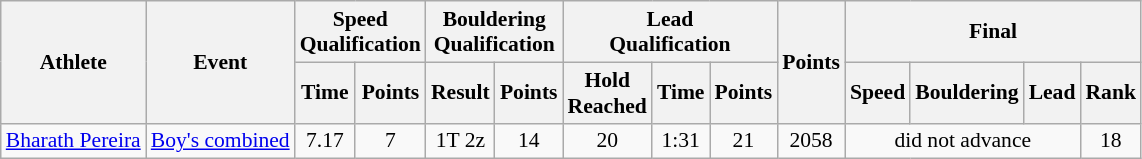<table class="wikitable" style="text-align:center; font-size:90%">
<tr>
<th rowspan="2">Athlete</th>
<th rowspan="2">Event</th>
<th colspan="2">Speed<br>Qualification</th>
<th colspan="2">Bouldering<br>Qualification</th>
<th colspan="3">Lead<br>Qualification</th>
<th rowspan="2">Points</th>
<th colspan="4">Final</th>
</tr>
<tr>
<th>Time</th>
<th>Points</th>
<th>Result</th>
<th>Points</th>
<th>Hold<br>Reached</th>
<th>Time</th>
<th>Points</th>
<th>Speed</th>
<th>Bouldering</th>
<th>Lead</th>
<th>Rank</th>
</tr>
<tr>
<td><a href='#'>Bharath Pereira</a></td>
<td><a href='#'>Boy's combined</a></td>
<td>7.17</td>
<td>7</td>
<td>1T 2z</td>
<td>14</td>
<td>20</td>
<td>1:31</td>
<td>21</td>
<td>2058</td>
<td colspan=3>did not advance</td>
<td>18</td>
</tr>
</table>
